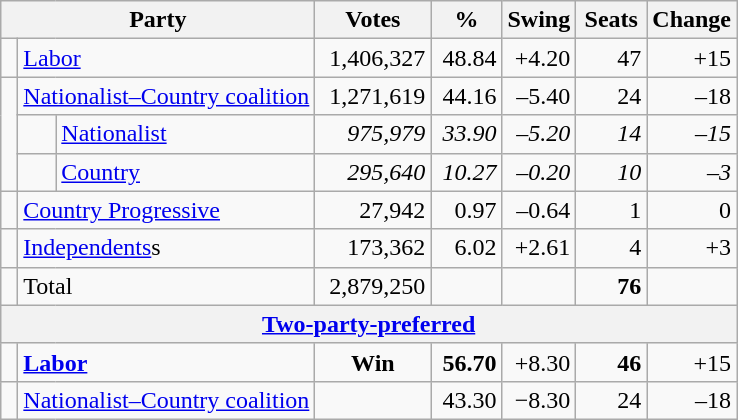<table class="wikitable">
<tr>
<th colspan=3 style="width:180px" align=center>Party</th>
<th style="width:70px">Votes</th>
<th style="width:40px">%</th>
<th style="width:40px">Swing</th>
<th style="width:40px">Seats</th>
<th style="width:40px">Change</th>
</tr>
<tr>
<td> </td>
<td colspan=2><a href='#'>Labor</a></td>
<td style="text-align:right">1,406,327</td>
<td style="text-align:right">48.84</td>
<td style="text-align:right">+4.20</td>
<td style="text-align:right">47</td>
<td style="text-align:right">+15</td>
</tr>
<tr>
<td rowspan=3> </td>
<td colspan=2><a href='#'>Nationalist–Country coalition</a></td>
<td align=right>1,271,619</td>
<td align=right>44.16</td>
<td align=right>–5.40</td>
<td align=right>24</td>
<td align=right>–18</td>
</tr>
<tr>
<td> </td>
<td><a href='#'>Nationalist</a></td>
<td style="text-align:right"><em>975,979</em></td>
<td style="text-align:right"><em>33.90</em></td>
<td style="text-align:right"><em>–5.20</em></td>
<td style="text-align:right"><em>14</em></td>
<td style="text-align:right"><em>–15</em></td>
</tr>
<tr>
<td> </td>
<td><a href='#'>Country</a></td>
<td style="text-align:right"><em>295,640</em></td>
<td style="text-align:right"><em>10.27</em></td>
<td style="text-align:right"><em>–0.20</em></td>
<td style="text-align:right"><em>10</em></td>
<td style="text-align:right"><em>–3</em></td>
</tr>
<tr>
<td> </td>
<td colspan=2><a href='#'>Country Progressive</a></td>
<td style="text-align:right">27,942</td>
<td style="text-align:right">0.97</td>
<td style="text-align:right">–0.64</td>
<td style="text-align:right">1</td>
<td style="text-align:right">0</td>
</tr>
<tr>
<td> </td>
<td colspan=2><a href='#'>Independents</a>s</td>
<td style="text-align:right">173,362</td>
<td style="text-align:right">6.02</td>
<td style="text-align:right">+2.61</td>
<td style="text-align:right">4</td>
<td style="text-align:right">+3</td>
</tr>
<tr>
<td> </td>
<td colspan=2>Total</td>
<td style="text-align:right">2,879,250</td>
<td style="text-align:right"> </td>
<td style="text-align:right"> </td>
<td style="text-align:right"><strong>76</strong></td>
<td style="text-align:right"></td>
</tr>
<tr>
<th colspan=8 align=center><a href='#'>Two-party-preferred</a> </th>
</tr>
<tr>
<td> </td>
<td colspan=2><strong><a href='#'>Labor</a></strong></td>
<td style="text-align:center"><strong>Win</strong></td>
<td style="text-align:right"><strong>56.70</strong></td>
<td style="text-align:right">+8.30</td>
<td style="text-align:right"><strong>46</strong></td>
<td style="text-align:right">+15</td>
</tr>
<tr>
<td> </td>
<td colspan=2><a href='#'>Nationalist–Country coalition</a></td>
<td style="text-align:center"></td>
<td style="text-align:right">43.30</td>
<td style="text-align:right">−8.30</td>
<td style="text-align:right">24</td>
<td style="text-align:right">–18</td>
</tr>
</table>
